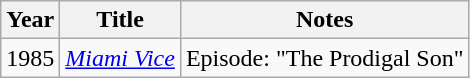<table class="wikitable">
<tr>
<th>Year</th>
<th>Title</th>
<th>Notes</th>
</tr>
<tr>
<td>1985</td>
<td><em><a href='#'>Miami Vice</a></em></td>
<td>Episode: "The Prodigal Son"</td>
</tr>
</table>
